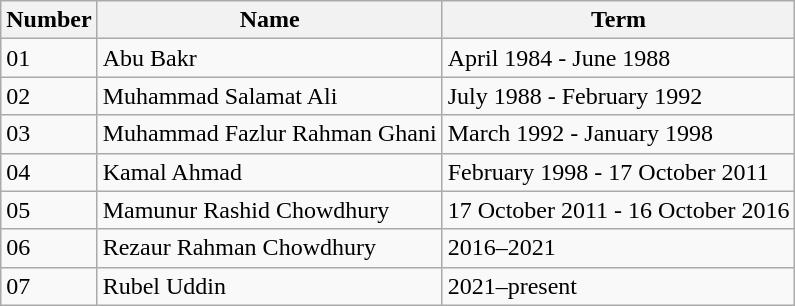<table class="wikitable">
<tr>
<th>Number</th>
<th>Name</th>
<th>Term</th>
</tr>
<tr>
<td>01</td>
<td>Abu Bakr</td>
<td>April 1984 - June 1988</td>
</tr>
<tr>
<td>02</td>
<td>Muhammad Salamat Ali</td>
<td>July 1988 - February 1992</td>
</tr>
<tr>
<td>03</td>
<td>Muhammad Fazlur Rahman Ghani</td>
<td>March 1992 - January 1998</td>
</tr>
<tr>
<td>04</td>
<td>Kamal Ahmad</td>
<td>February 1998 - 17 October 2011</td>
</tr>
<tr>
<td>05</td>
<td>Mamunur Rashid Chowdhury</td>
<td>17 October 2011 - 16 October 2016</td>
</tr>
<tr>
<td>06</td>
<td>Rezaur Rahman Chowdhury</td>
<td>2016–2021</td>
</tr>
<tr>
<td>07</td>
<td>Rubel Uddin</td>
<td>2021–present</td>
</tr>
</table>
